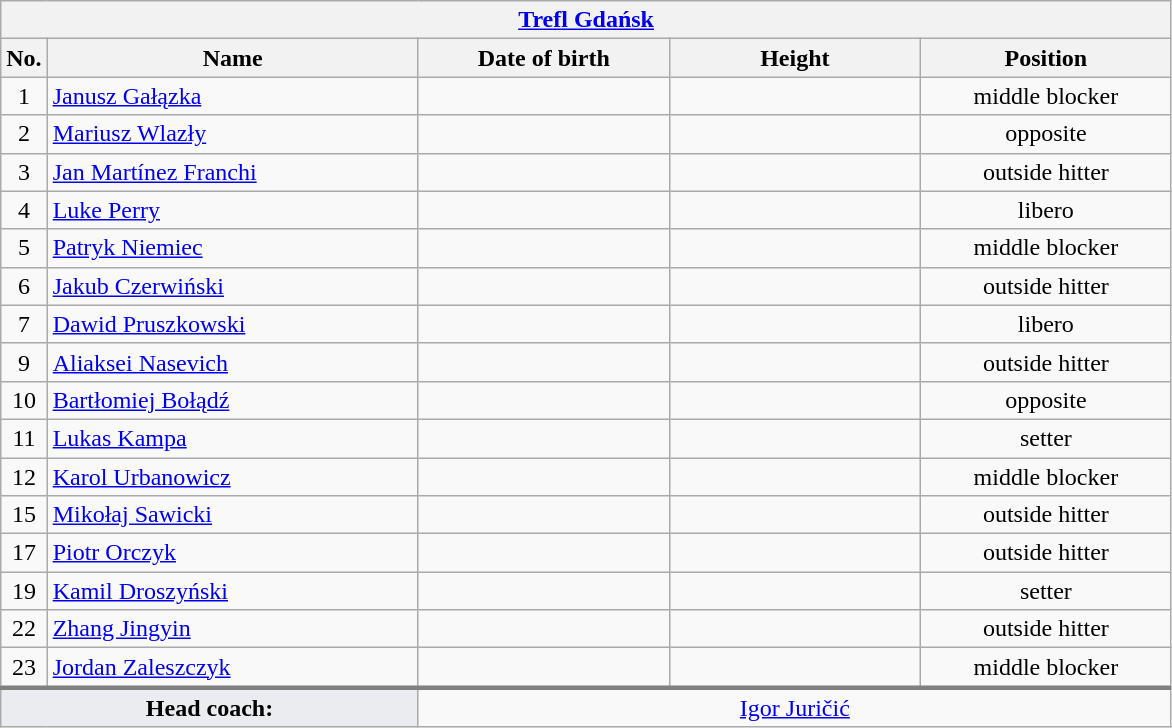<table class="wikitable collapsible collapsed" style="font-size:100%; text-align:center">
<tr>
<th colspan=5 style="width:30em"><a href='#'>Trefl Gdańsk</a></th>
</tr>
<tr>
<th>No.</th>
<th style="width:15em">Name</th>
<th style="width:10em">Date of birth</th>
<th style="width:10em">Height</th>
<th style="width:10em">Position</th>
</tr>
<tr>
<td>1</td>
<td align=left> <a href='#'>Janusz Gałązka</a></td>
<td align=right></td>
<td></td>
<td>middle blocker</td>
</tr>
<tr>
<td>2</td>
<td align=left> <a href='#'>Mariusz Wlazły</a></td>
<td align=right></td>
<td></td>
<td>opposite</td>
</tr>
<tr>
<td>3</td>
<td align=left> <a href='#'>Jan Martínez Franchi</a></td>
<td align=right></td>
<td></td>
<td>outside hitter</td>
</tr>
<tr>
<td>4</td>
<td align=left> <a href='#'>Luke Perry</a></td>
<td align=right></td>
<td></td>
<td>libero</td>
</tr>
<tr>
<td>5</td>
<td align=left> <a href='#'>Patryk Niemiec</a></td>
<td align=right></td>
<td></td>
<td>middle blocker</td>
</tr>
<tr>
<td>6</td>
<td align=left> <a href='#'>Jakub Czerwiński</a></td>
<td align=right></td>
<td></td>
<td>outside hitter</td>
</tr>
<tr>
<td>7</td>
<td align=left> <a href='#'>Dawid Pruszkowski</a></td>
<td align=right></td>
<td></td>
<td>libero</td>
</tr>
<tr>
<td>9</td>
<td align=left> <a href='#'>Aliaksei Nasevich</a></td>
<td align=right></td>
<td></td>
<td>outside hitter</td>
</tr>
<tr>
<td>10</td>
<td align=left> <a href='#'>Bartłomiej Bołądź</a></td>
<td align=right></td>
<td></td>
<td>opposite</td>
</tr>
<tr>
<td>11</td>
<td align=left> <a href='#'>Lukas Kampa</a></td>
<td align=right></td>
<td></td>
<td>setter</td>
</tr>
<tr>
<td>12</td>
<td align=left> <a href='#'>Karol Urbanowicz</a></td>
<td align=right></td>
<td></td>
<td>middle blocker</td>
</tr>
<tr>
<td>15</td>
<td align=left> <a href='#'>Mikołaj Sawicki</a></td>
<td align=right></td>
<td></td>
<td>outside hitter</td>
</tr>
<tr>
<td>17</td>
<td align=left> <a href='#'>Piotr Orczyk</a></td>
<td align=right></td>
<td></td>
<td>outside hitter</td>
</tr>
<tr>
<td>19</td>
<td align=left> <a href='#'>Kamil Droszyński</a></td>
<td align=right></td>
<td></td>
<td>setter</td>
</tr>
<tr>
<td>22</td>
<td align=left> <a href='#'>Zhang Jingyin</a></td>
<td align=right></td>
<td></td>
<td>outside hitter</td>
</tr>
<tr>
<td>23</td>
<td align=left> <a href='#'>Jordan Zaleszczyk</a></td>
<td align=right></td>
<td></td>
<td>middle blocker</td>
</tr>
<tr style="border-top: 3px solid grey">
<td colspan=2 style="background:#EAECF0"><strong>Head coach:</strong></td>
<td colspan=3> <a href='#'>Igor Juričić</a></td>
</tr>
</table>
